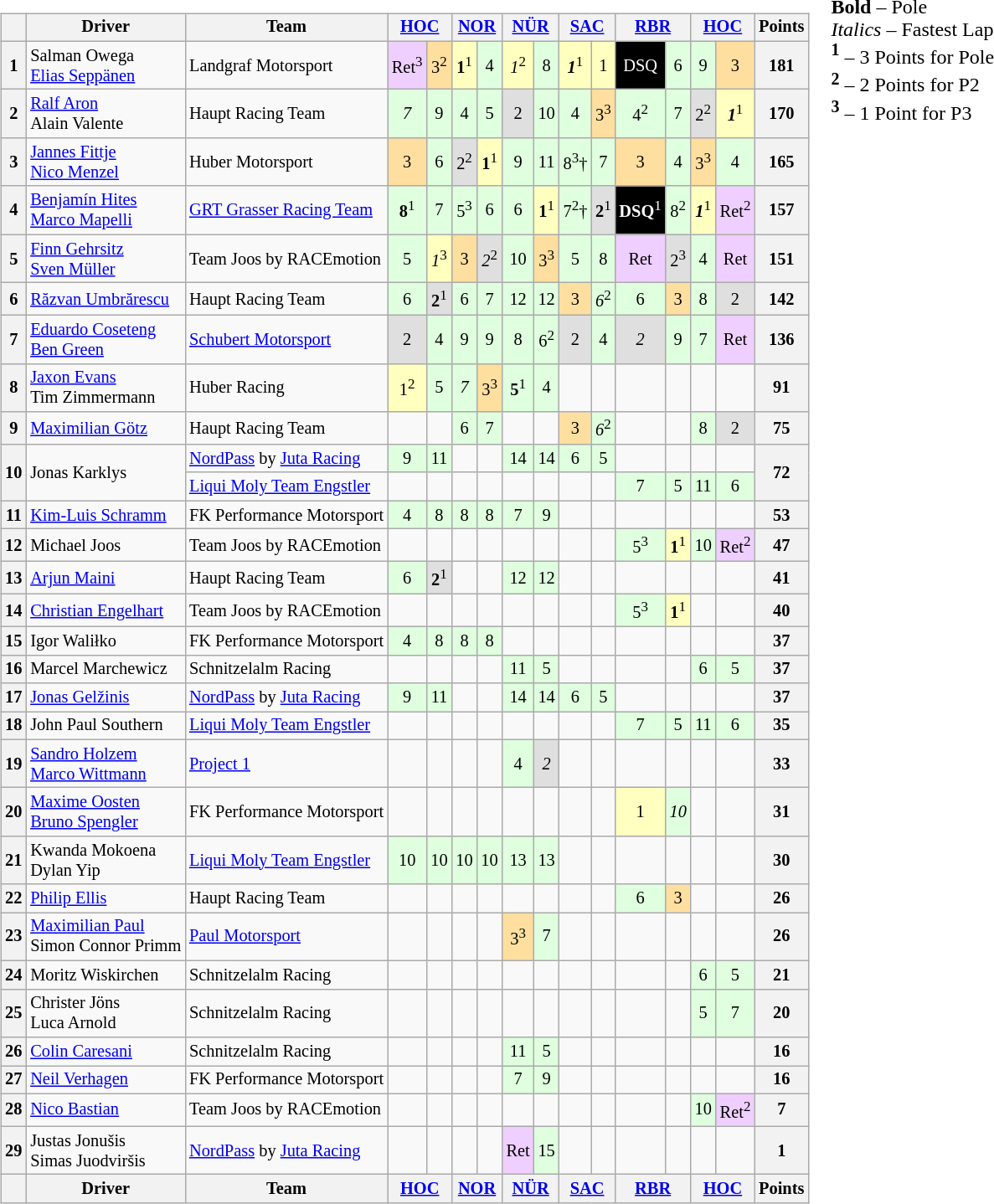<table>
<tr>
<td valign="top"><br><table class="wikitable" style="font-size: 85%; text-align:center;">
<tr>
<th></th>
<th>Driver</th>
<th>Team</th>
<th colspan=2><a href='#'>HOC</a><br></th>
<th colspan=2><a href='#'>NOR</a><br></th>
<th colspan=2><a href='#'>NÜR</a><br></th>
<th colspan=2><a href='#'>SAC</a><br></th>
<th colspan=2><a href='#'>RBR</a><br></th>
<th colspan=2><a href='#'>HOC</a><br></th>
<th>Points</th>
</tr>
<tr>
<th>1</th>
<td align="left"> Salman Owega<br> <a href='#'>Elias Seppänen</a></td>
<td align="left"> Landgraf Motorsport</td>
<td style="background:#efcfff;">Ret<sup>3</sup></td>
<td style="background:#ffdf9f;">3<sup>2</sup></td>
<td style="background:#ffffbf;"><strong>1</strong><sup>1</sup></td>
<td style="background:#dfffdf;">4</td>
<td style="background:#FFFFBF;"><em>1</em><sup>2</sup></td>
<td style="background:#DFFFDF;">8</td>
<td style="background:#FFFFBF;"><strong><em>1</em></strong><sup>1</sup></td>
<td style="background:#FFFFBF;">1</td>
<td style="background-color:#000000;color:white">DSQ</td>
<td style="background:#DFFFDF;">6</td>
<td style="background:#DFFFDF;">9</td>
<td style="background:#ffdf9f;">3</td>
<th>181</th>
</tr>
<tr>
<th>2</th>
<td align="left"> <a href='#'>Ralf Aron</a><br> Alain Valente</td>
<td align="left"> Haupt Racing Team</td>
<td style="background:#dfffdf;"><em>7</em></td>
<td style="background:#dfffdf;">9</td>
<td style="background:#dfffdf;">4</td>
<td style="background:#dfffdf;">5</td>
<td style="background:#DFDFDF;">2</td>
<td style="background:#DFFFDF;">10</td>
<td style="background:#DFFFDF;">4</td>
<td style="background:#FFDF9F;">3<sup>3</sup></td>
<td style="background:#DFFFDF;">4<sup>2</sup></td>
<td style="background:#DFFFDF;">7</td>
<td style="background:#DFDFDF;">2<sup>2</sup></td>
<td style="background:#FFFFBF;"><strong><em>1</em></strong><sup>1</sup></td>
<th>170</th>
</tr>
<tr>
<th>3</th>
<td align="left"> <a href='#'>Jannes Fittje</a><br> <a href='#'>Nico Menzel</a></td>
<td align="left"> Huber Motorsport</td>
<td style="background:#ffdf9f;">3</td>
<td style="background:#dfffdf;">6</td>
<td style="background:#dfdfdf;">2<sup>2</sup></td>
<td style="background:#ffffbf;"><strong>1</strong><sup>1</sup></td>
<td style="background:#DFFFDF;">9</td>
<td style="background:#DFFFDF;">11</td>
<td style="background:#DFFFDF;">8<sup>3</sup>†</td>
<td style="background:#DFFFDF;">7</td>
<td style="background:#FFDF9F;">3</td>
<td style="background:#DFFFDF;">4</td>
<td style="background:#FFDF9F;">3<sup>3</sup></td>
<td style="background:#DFFFDF;">4</td>
<th>165</th>
</tr>
<tr>
<th>4</th>
<td align="left"> <a href='#'>Benjamín Hites</a><br> <a href='#'>Marco Mapelli</a></td>
<td align="left"> <a href='#'>GRT Grasser Racing Team</a></td>
<td style="background:#dfffdf;"><strong>8</strong><sup>1</sup></td>
<td style="background:#dfffdf;">7</td>
<td style="background:#dfffdf;">5<sup>3</sup></td>
<td style="background:#dfffdf;">6</td>
<td style="background:#DFFFDF;">6</td>
<td style="background:#FFFFBF;"><strong>1</strong><sup>1</sup></td>
<td style="background:#DFFFDF;">7<sup>2</sup>†</td>
<td style="background:#DFDFDF;"><strong>2</strong><sup>1</sup></td>
<td style="background-color:#000000;color:white"><strong>DSQ</strong><sup>1</sup></td>
<td style="background:#DFFFDF;">8<sup>2</sup></td>
<td style="background:#FFFFBF;"><strong><em>1</em></strong><sup>1</sup></td>
<td style="background:#EFCFFF;">Ret<sup>2</sup></td>
<th>157</th>
</tr>
<tr>
<th>5</th>
<td align="left"> <a href='#'>Finn Gehrsitz</a><br> <a href='#'>Sven Müller</a></td>
<td align="left"> Team Joos by RACEmotion</td>
<td style="background:#dfffdf;">5</td>
<td style="background:#ffffbf;"><em>1</em><sup>3</sup></td>
<td style="background:#ffdf9f;">3</td>
<td style="background:#dfdfdf;"><em>2</em><sup>2</sup></td>
<td style="background:#DFFFDF;">10</td>
<td style="background:#FFDF9F;">3<sup>3</sup></td>
<td style="background:#DFFFDF;">5</td>
<td style="background:#DFFFDF;">8</td>
<td style="background:#EFCFFF;">Ret</td>
<td style="background:#DFDFDF;">2<sup>3</sup></td>
<td style="background:#DFFFDF;">4</td>
<td style="background:#EFCFFF;">Ret</td>
<th>151</th>
</tr>
<tr>
<th>6</th>
<td align="left"> <a href='#'>Răzvan Umbrărescu</a></td>
<td align="left"> Haupt Racing Team</td>
<td style="background:#dfffdf;">6</td>
<td style="background:#dfdfdf;"><strong>2</strong><sup>1</sup></td>
<td style="background:#dfffdf;">6</td>
<td style="background:#dfffdf;">7</td>
<td style="background:#DFFFDF;">12</td>
<td style="background:#DFFFDF;">12</td>
<td style="background:#FFDF9F;">3</td>
<td style="background:#DFFFDF;"><em>6</em><sup>2</sup></td>
<td style="background:#DFFFDF;">6</td>
<td style="background:#FFDF9F;">3</td>
<td style="background:#DFFFDF;">8</td>
<td style="background:#DFDFDF;">2</td>
<th>142</th>
</tr>
<tr>
<th>7</th>
<td align="left"> <a href='#'>Eduardo Coseteng</a><br> <a href='#'>Ben Green</a></td>
<td align="left"> <a href='#'>Schubert Motorsport</a></td>
<td style="background:#dfdfdf;">2</td>
<td style="background:#dfffdf;">4</td>
<td style="background:#dfffdf;">9</td>
<td style="background:#dfffdf;">9</td>
<td style="background:#DFFFDF;">8</td>
<td style="background:#DFFFDF;">6<sup>2</sup></td>
<td style="background:#DFDFDF;">2</td>
<td style="background:#DFFFDF;">4</td>
<td style="background:#DFDFDF;"><em>2</em></td>
<td style="background:#DFFFDF;">9</td>
<td style="background:#DFFFDF;">7</td>
<td style="background:#EFCFFF;">Ret</td>
<th>136</th>
</tr>
<tr>
<th>8</th>
<td align="left"> <a href='#'>Jaxon Evans</a><br> Tim Zimmermann</td>
<td align="left"> Huber Racing</td>
<td style="background:#ffffbf;">1<sup>2</sup></td>
<td style="background:#dfffdf;">5</td>
<td style="background:#dfffdf;"><em>7</em></td>
<td style="background:#ffdf9f;">3<sup>3</sup></td>
<td style="background:#DFFFDF;"><strong>5</strong><sup>1</sup></td>
<td style="background:#DFFFDF;">4</td>
<td></td>
<td></td>
<td></td>
<td></td>
<td></td>
<td></td>
<th>91</th>
</tr>
<tr>
<th>9</th>
<td align="left"> <a href='#'>Maximilian Götz</a></td>
<td align="left"> Haupt Racing Team</td>
<td></td>
<td></td>
<td style="background:#dfffdf;">6</td>
<td style="background:#dfffdf;">7</td>
<td></td>
<td></td>
<td style="background:#FFDF9F;">3</td>
<td style="background:#DFFFDF;"><em>6</em><sup>2</sup></td>
<td></td>
<td></td>
<td style="background:#dfffdf;">8</td>
<td style="background:#DFDFDF;">2</td>
<th>75</th>
</tr>
<tr>
<th rowspan="2">10</th>
<td align="left" rowspan="2"> Jonas Karklys</td>
<td align="left"> <a href='#'>NordPass</a> by <a href='#'>Juta Racing</a></td>
<td style="background:#DFFFDF;">9</td>
<td style="background:#DFFFDF;">11</td>
<td></td>
<td></td>
<td style="background:#DFFFDF;">14</td>
<td style="background:#DFFFDF;">14</td>
<td style="background:#DFFFDF;">6</td>
<td style="background:#DFFFDF;">5</td>
<td></td>
<td></td>
<td></td>
<td></td>
<th rowspan="2">72</th>
</tr>
<tr>
<td align="left"> <a href='#'>Liqui Moly Team Engstler</a></td>
<td></td>
<td></td>
<td></td>
<td></td>
<td></td>
<td></td>
<td></td>
<td></td>
<td style="background:#DFFFDF;">7</td>
<td style="background:#DFFFDF;">5</td>
<td style="background:#DFFFDF;">11</td>
<td style="background:#DFFFDF;">6</td>
</tr>
<tr>
<th>11</th>
<td align="left"> <a href='#'>Kim-Luis Schramm</a></td>
<td align="left"> FK Performance Motorsport</td>
<td style="background:#DFFFDF;">4</td>
<td style="background:#DFFFDF;">8</td>
<td style="background:#DFFFDF;">8</td>
<td style="background:#DFFFDF;">8</td>
<td style="background:#DFFFDF;">7</td>
<td style="background:#DFFFDF;">9</td>
<td></td>
<td></td>
<td></td>
<td></td>
<td></td>
<td></td>
<th>53</th>
</tr>
<tr>
<th>12</th>
<td align="left"> Michael Joos</td>
<td align="left"> Team Joos by RACEmotion</td>
<td></td>
<td></td>
<td></td>
<td></td>
<td></td>
<td></td>
<td></td>
<td></td>
<td style="background:#DFFFDF;">5<sup>3</sup></td>
<td style="background:#FFFFBF;"><strong>1</strong><sup>1</sup></td>
<td style="background:#DFFFDF;">10</td>
<td style="background:#EFCFFF;">Ret<sup>2</sup></td>
<th>47</th>
</tr>
<tr>
<th>13</th>
<td align="left"> <a href='#'>Arjun Maini</a></td>
<td align="left"> Haupt Racing Team</td>
<td style="background:#dfffdf;">6</td>
<td style="background:#dfdfdf;"><strong>2</strong><sup>1</sup></td>
<td></td>
<td></td>
<td style="background:#DFFFDF;">12</td>
<td style="background:#DFFFDF;">12</td>
<td></td>
<td></td>
<td></td>
<td></td>
<td></td>
<td></td>
<th>41</th>
</tr>
<tr>
<th>14</th>
<td align="left"> <a href='#'>Christian Engelhart</a></td>
<td align="left"> Team Joos by RACEmotion</td>
<td></td>
<td></td>
<td></td>
<td></td>
<td></td>
<td></td>
<td></td>
<td></td>
<td style="background:#DFFFDF;">5<sup>3</sup></td>
<td style="background:#FFFFBF;"><strong>1</strong><sup>1</sup></td>
<td></td>
<td></td>
<th>40</th>
</tr>
<tr>
<th>15</th>
<td align="left"> Igor Waliłko</td>
<td align="left"> FK Performance Motorsport</td>
<td style="background:#dfffdf;">4</td>
<td style="background:#dfffdf;">8</td>
<td style="background:#dfffdf;">8</td>
<td style="background:#dfffdf;">8</td>
<td></td>
<td></td>
<td></td>
<td></td>
<td></td>
<td></td>
<td></td>
<td></td>
<th>37</th>
</tr>
<tr>
<th>16</th>
<td align="left"> Marcel Marchewicz</td>
<td align="left"> Schnitzelalm Racing</td>
<td></td>
<td></td>
<td></td>
<td></td>
<td style="background:#DFFFDF;">11</td>
<td style="background:#DFFFDF;">5</td>
<td></td>
<td></td>
<td></td>
<td></td>
<td style="background:#DFFFDF;">6</td>
<td style="background:#DFFFDF;">5</td>
<th>37</th>
</tr>
<tr>
<th>17</th>
<td align="left"> <a href='#'>Jonas Gelžinis</a></td>
<td align="left"> <a href='#'>NordPass</a> by <a href='#'>Juta Racing</a></td>
<td style="background:#dfffdf;">9</td>
<td style="background:#dfffdf;">11</td>
<td></td>
<td></td>
<td style="background:#DFFFDF;">14</td>
<td style="background:#DFFFDF;">14</td>
<td style="background:#DFFFDF;">6</td>
<td style="background:#DFFFDF;">5</td>
<td></td>
<td></td>
<td></td>
<td></td>
<th>37</th>
</tr>
<tr>
<th>18</th>
<td align="left"> John Paul Southern</td>
<td align="left"> <a href='#'>Liqui Moly Team Engstler</a></td>
<td></td>
<td></td>
<td></td>
<td></td>
<td></td>
<td></td>
<td></td>
<td></td>
<td style="background:#DFFFDF;">7</td>
<td style="background:#DFFFDF;">5</td>
<td style="background:#DFFFDF;">11</td>
<td style="background:#DFFFDF;">6</td>
<th>35</th>
</tr>
<tr>
<th>19</th>
<td align="left"> <a href='#'>Sandro Holzem</a><br> <a href='#'>Marco Wittmann</a></td>
<td align="left"> <a href='#'>Project 1</a></td>
<td></td>
<td></td>
<td></td>
<td></td>
<td style="background:#DFFFDF;">4</td>
<td style="background:#DFDFDF;"><em>2</em></td>
<td></td>
<td></td>
<td></td>
<td></td>
<td></td>
<td></td>
<th>33</th>
</tr>
<tr>
<th>20</th>
<td align="left"> <a href='#'>Maxime Oosten</a><br> <a href='#'>Bruno Spengler</a></td>
<td align="left"> FK Performance Motorsport</td>
<td></td>
<td></td>
<td></td>
<td></td>
<td></td>
<td></td>
<td></td>
<td></td>
<td style="background:#FFFFBF;">1</td>
<td style="background:#DFFFDF;"><em>10</em></td>
<td></td>
<td></td>
<th>31</th>
</tr>
<tr>
<th>21</th>
<td align="left"> Kwanda Mokoena<br> Dylan Yip</td>
<td align="left"> <a href='#'>Liqui Moly Team Engstler</a></td>
<td style="background:#dfffdf;">10</td>
<td style="background:#dfffdf;">10</td>
<td style="background:#dfffdf;">10</td>
<td style="background:#dfffdf;">10</td>
<td style="background:#DFFFDF;">13</td>
<td style="background:#DFFFDF;">13</td>
<td></td>
<td></td>
<td></td>
<td></td>
<td></td>
<td></td>
<th>30</th>
</tr>
<tr>
<th>22</th>
<td align="left"> <a href='#'>Philip Ellis</a></td>
<td align="left"> Haupt Racing Team</td>
<td></td>
<td></td>
<td></td>
<td></td>
<td></td>
<td></td>
<td></td>
<td></td>
<td style="background:#DFFFDF;">6</td>
<td style="background:#FFDF9F;">3</td>
<td></td>
<td></td>
<th>26</th>
</tr>
<tr>
<th>23</th>
<td align="left"> <a href='#'>Maximilian Paul</a><br> Simon Connor Primm</td>
<td align="left"> <a href='#'>Paul Motorsport</a></td>
<td></td>
<td></td>
<td></td>
<td></td>
<td style="background:#FFDF9F;">3<sup>3</sup></td>
<td style="background:#DFFFDF;">7</td>
<td></td>
<td></td>
<td></td>
<td></td>
<td></td>
<td></td>
<th>26</th>
</tr>
<tr>
<th>24</th>
<td align="left"> Moritz Wiskirchen</td>
<td align="left"> Schnitzelalm Racing</td>
<td></td>
<td></td>
<td></td>
<td></td>
<td></td>
<td></td>
<td></td>
<td></td>
<td></td>
<td></td>
<td style="background:#DFFFDF;">6</td>
<td style="background:#DFFFDF;">5</td>
<th>21</th>
</tr>
<tr>
<th>25</th>
<td align="left"> Christer Jöns<br> Luca Arnold</td>
<td align="left"> Schnitzelalm Racing</td>
<td></td>
<td></td>
<td></td>
<td></td>
<td></td>
<td></td>
<td></td>
<td></td>
<td></td>
<td></td>
<td style="background:#DFFFDF;">5</td>
<td style="background:#DFFFDF;">7</td>
<th>20</th>
</tr>
<tr>
<th>26</th>
<td align="left"> <a href='#'>Colin Caresani</a></td>
<td align="left"> Schnitzelalm Racing</td>
<td></td>
<td></td>
<td></td>
<td></td>
<td style="background:#DFFFDF;">11</td>
<td style="background:#DFFFDF;">5</td>
<td></td>
<td></td>
<td></td>
<td></td>
<td></td>
<td></td>
<th>16</th>
</tr>
<tr>
<th>27</th>
<td align="left"> <a href='#'>Neil Verhagen</a></td>
<td align="left"> FK Performance Motorsport</td>
<td></td>
<td></td>
<td></td>
<td></td>
<td style="background:#DFFFDF;">7</td>
<td style="background:#DFFFDF;">9</td>
<td></td>
<td></td>
<td></td>
<td></td>
<td></td>
<td></td>
<th>16</th>
</tr>
<tr>
<th>28</th>
<td align="left"> <a href='#'>Nico Bastian</a></td>
<td align="left"> Team Joos by RACEmotion</td>
<td></td>
<td></td>
<td></td>
<td></td>
<td></td>
<td></td>
<td></td>
<td></td>
<td></td>
<td></td>
<td style="background:#DFFFDF;">10</td>
<td style="background:#EFCFFF;">Ret<sup>2</sup></td>
<th>7</th>
</tr>
<tr>
<th>29</th>
<td align="left"> Justas Jonušis<br> Simas Juodviršis</td>
<td align="left"> <a href='#'>NordPass</a> by <a href='#'>Juta Racing</a></td>
<td></td>
<td></td>
<td></td>
<td></td>
<td style="background:#EFCFFF;">Ret</td>
<td style="background:#DFFFDF;">15</td>
<td></td>
<td></td>
<td></td>
<td></td>
<td></td>
<td></td>
<th>1</th>
</tr>
<tr>
<th></th>
<th>Driver</th>
<th>Team</th>
<th colspan=2><a href='#'>HOC</a><br></th>
<th colspan=2><a href='#'>NOR</a><br></th>
<th colspan=2><a href='#'>NÜR</a><br></th>
<th colspan=2><a href='#'>SAC</a><br></th>
<th colspan=2><a href='#'>RBR</a><br></th>
<th colspan=2><a href='#'>HOC</a><br></th>
<th>Points</th>
</tr>
</table>
</td>
<td valign="top"><br><span><strong>Bold</strong> – Pole<br>
<em>Italics</em> – Fastest Lap</span><br><span><strong><sup>1</sup></strong> – 3 Points for Pole</span><br><span><strong><sup>2</sup></strong> – 2 Points for P2</span><br><span><strong><sup>3</sup></strong> – 1 Point for P3</span></td>
</tr>
</table>
